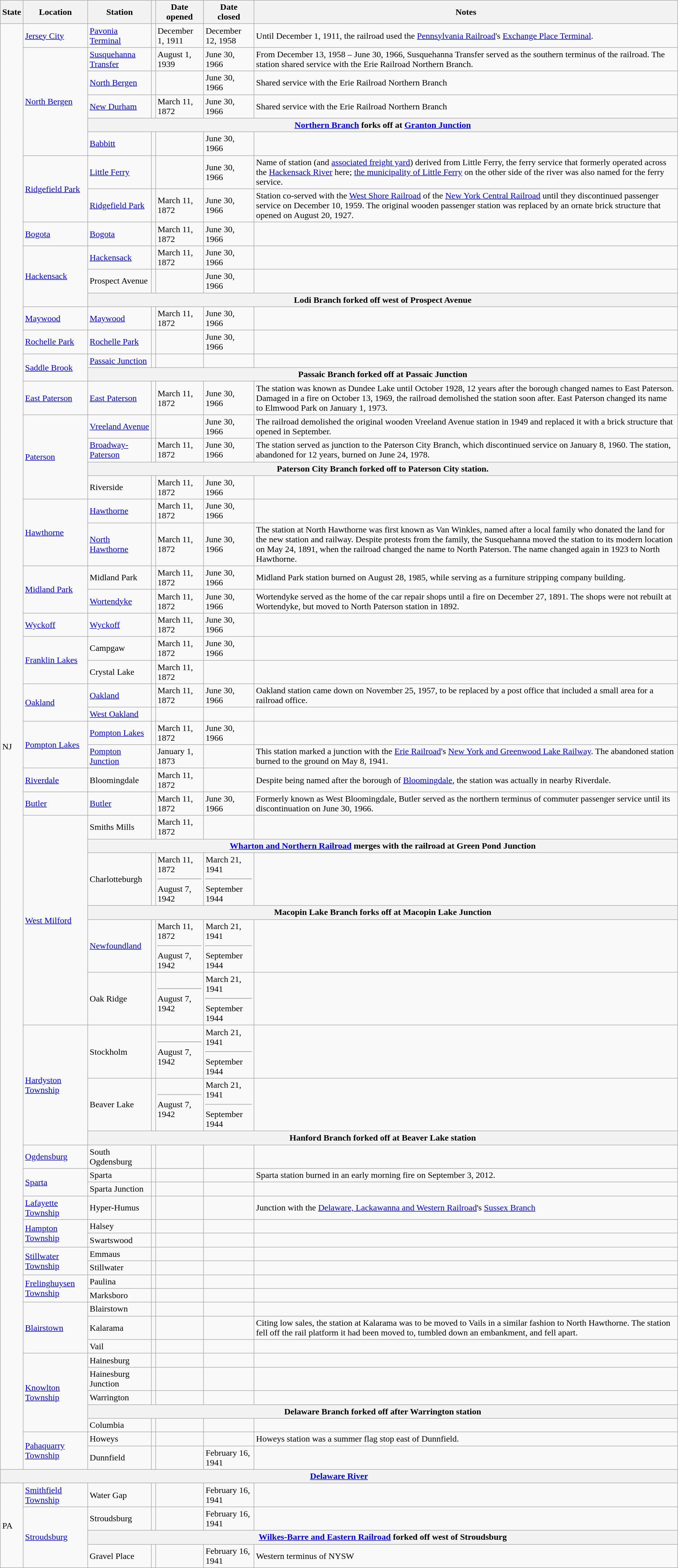<table class="wikitable">
<tr>
<th>State</th>
<th>Location</th>
<th>Station</th>
<th></th>
<th>Date<br>opened</th>
<th>Date<br>closed</th>
<th>Notes</th>
</tr>
<tr>
<td rowspan=63>NJ</td>
<td><a href='#'>Jersey City</a></td>
<td><a href='#'>Pavonia Terminal</a></td>
<td></td>
<td>December 1, 1911</td>
<td>December 12, 1958</td>
<td>Until December 1, 1911, the railroad used the <a href='#'>Pennsylvania Railroad</a>'s <a href='#'>Exchange Place Terminal</a>.</td>
</tr>
<tr>
<td rowspan=5><a href='#'>North Bergen</a></td>
<td><a href='#'>Susquehanna Transfer</a></td>
<td></td>
<td>August 1, 1939</td>
<td>June 30, 1966</td>
<td>From December 13, 1958 – June 30, 1966, Susquehanna Transfer served as the southern terminus of the railroad. The station shared service with the Erie Railroad Northern Branch.</td>
</tr>
<tr>
<td><a href='#'>North Bergen</a></td>
<td></td>
<td></td>
<td>June 30, 1966</td>
<td>Shared service with the Erie Railroad Northern Branch</td>
</tr>
<tr>
<td><a href='#'>New Durham</a></td>
<td></td>
<td>March 11, 1872</td>
<td>June 30, 1966</td>
<td>Shared service with the Erie Railroad Northern Branch</td>
</tr>
<tr>
<th colspan=5><a href='#'>Northern Branch</a> forks off at <a href='#'>Granton Junction</a></th>
</tr>
<tr>
<td><a href='#'>Babbitt</a></td>
<td></td>
<td></td>
<td>June 30, 1966</td>
<td></td>
</tr>
<tr>
<td rowspan=2><a href='#'>Ridgefield Park</a></td>
<td><a href='#'>Little Ferry</a></td>
<td></td>
<td></td>
<td>June 30, 1966</td>
<td>Name of station (and <a href='#'>associated freight yard</a>) derived from Little Ferry, the ferry service that formerly operated across the <a href='#'>Hackensack River</a> here; <a href='#'>the municipality of Little Ferry</a> on the other side of the river was also named for the ferry service.</td>
</tr>
<tr>
<td><a href='#'>Ridgefield Park</a></td>
<td></td>
<td>March 11, 1872</td>
<td>June 30, 1966</td>
<td>Station co-served with the <a href='#'>West Shore Railroad</a> of the <a href='#'>New York Central Railroad</a> until they discontinued passenger service on December 10, 1959. The original wooden passenger station was replaced by an ornate brick structure that opened on August 20, 1927.</td>
</tr>
<tr>
<td><a href='#'>Bogota</a></td>
<td><a href='#'>Bogota</a></td>
<td></td>
<td>March 11, 1872</td>
<td>June 30, 1966</td>
<td></td>
</tr>
<tr>
<td rowspan=3><a href='#'>Hackensack</a></td>
<td><a href='#'>Hackensack</a></td>
<td></td>
<td>March 11, 1872</td>
<td>June 30, 1966</td>
<td></td>
</tr>
<tr>
<td>Prospect Avenue</td>
<td></td>
<td></td>
<td>June 30, 1966</td>
<td></td>
</tr>
<tr>
<th colspan=5>Lodi Branch forked off west of Prospect Avenue</th>
</tr>
<tr>
<td><a href='#'>Maywood</a></td>
<td><a href='#'>Maywood</a></td>
<td></td>
<td>March 11, 1872</td>
<td>June 30, 1966</td>
<td></td>
</tr>
<tr>
<td><a href='#'>Rochelle Park</a></td>
<td><a href='#'>Rochelle Park</a></td>
<td></td>
<td></td>
<td>June 30, 1966</td>
<td></td>
</tr>
<tr>
<td rowspan=2><a href='#'>Saddle Brook</a></td>
<td><a href='#'>Passaic Junction</a></td>
<td></td>
<td></td>
<td></td>
<td></td>
</tr>
<tr>
<th colspan=5>Passaic Branch forked off at Passaic Junction</th>
</tr>
<tr>
<td><a href='#'>East Paterson</a></td>
<td><a href='#'>East Paterson</a></td>
<td></td>
<td>March 11, 1872</td>
<td>June 30, 1966</td>
<td>The station was known as Dundee Lake until October 1928, 12 years after the borough changed names to East Paterson. Damaged in a fire on October 13, 1969, the railroad demolished the station soon after. East Paterson changed its name to Elmwood Park on January 1, 1973.</td>
</tr>
<tr>
<td rowspan=4><a href='#'>Paterson</a></td>
<td><a href='#'>Vreeland Avenue</a></td>
<td></td>
<td></td>
<td>June 30, 1966</td>
<td>The railroad demolished the original wooden Vreeland Avenue station in 1949 and replaced it with a brick structure that opened in September.</td>
</tr>
<tr>
<td><a href='#'>Broadway-Paterson</a></td>
<td></td>
<td>March 11, 1872</td>
<td>June 30, 1966</td>
<td>The station served as junction to the Paterson City Branch, which discontinued service on January 8, 1960. The station, abandoned for 12 years, burned on June 24, 1978.</td>
</tr>
<tr>
<th colspan=5>Paterson City Branch forked off to Paterson City station.</th>
</tr>
<tr>
<td>Riverside</td>
<td></td>
<td>March 11, 1872</td>
<td>June 30, 1966</td>
<td></td>
</tr>
<tr>
<td rowspan=2><a href='#'>Hawthorne</a></td>
<td><a href='#'>Hawthorne</a></td>
<td></td>
<td>March 11, 1872</td>
<td>June 30, 1966</td>
<td></td>
</tr>
<tr>
<td><a href='#'>North Hawthorne</a></td>
<td></td>
<td>March 11, 1872</td>
<td>June 30, 1966</td>
<td>The station at North Hawthorne was first known as Van Winkles, named after a local family who donated the land for the new station and railway. Despite protests from the family, the Susquehanna moved the station to its modern location on May 24, 1891, when the railroad changed the name to North Paterson. The name changed again in 1923 to North Hawthorne.</td>
</tr>
<tr>
<td rowspan=2><a href='#'>Midland Park</a></td>
<td>Midland Park</td>
<td></td>
<td>March 11, 1872</td>
<td>June 30, 1966</td>
<td>Midland Park station burned on August 28, 1985, while serving as a furniture stripping company building.</td>
</tr>
<tr>
<td><a href='#'>Wortendyke</a></td>
<td></td>
<td>March 11, 1872</td>
<td>June 30, 1966</td>
<td>Wortendyke served as the home of the car repair shops until a fire on December 27, 1891. The shops were not rebuilt at Wortendyke, but moved to North Paterson station in 1892.</td>
</tr>
<tr>
<td><a href='#'>Wyckoff</a></td>
<td><a href='#'>Wyckoff</a></td>
<td></td>
<td>March 11, 1872</td>
<td>June 30, 1966</td>
<td></td>
</tr>
<tr>
<td rowspan=2><a href='#'>Franklin Lakes</a></td>
<td>Campgaw</td>
<td></td>
<td>March 11, 1872</td>
<td>June 30, 1966</td>
<td></td>
</tr>
<tr>
<td>Crystal Lake</td>
<td></td>
<td>March 11, 1872</td>
<td></td>
<td></td>
</tr>
<tr>
<td rowspan=2><a href='#'>Oakland</a></td>
<td><a href='#'>Oakland</a></td>
<td></td>
<td>March 11, 1872</td>
<td>June 30, 1966</td>
<td>Oakland station came down on November 25, 1957, to be replaced by a post office that included a small area for a railroad office.</td>
</tr>
<tr>
<td><a href='#'>West Oakland</a></td>
<td></td>
<td></td>
<td></td>
<td></td>
</tr>
<tr>
<td rowspan=2><a href='#'>Pompton Lakes</a></td>
<td><a href='#'>Pompton Lakes</a></td>
<td></td>
<td>March 11, 1872</td>
<td>June 30, 1966</td>
<td></td>
</tr>
<tr>
<td><a href='#'>Pompton Junction</a></td>
<td></td>
<td>January 1, 1873</td>
<td></td>
<td>This station marked a junction with the <a href='#'>Erie Railroad</a>'s <a href='#'>New York and Greenwood Lake Railway</a>. The  abandoned station burned to the ground on May 8, 1941.</td>
</tr>
<tr>
<td><a href='#'>Riverdale</a></td>
<td>Bloomingdale</td>
<td></td>
<td>March 11, 1872</td>
<td></td>
<td>Despite being named after the borough of <a href='#'>Bloomingdale</a>, the station was actually in nearby Riverdale.</td>
</tr>
<tr>
<td><a href='#'>Butler</a></td>
<td><a href='#'>Butler</a></td>
<td></td>
<td>March 11, 1872</td>
<td>June 30, 1966</td>
<td>Formerly known as West Bloomingdale, Butler served as the northern terminus of commuter passenger service until its discontinuation on June 30, 1966.</td>
</tr>
<tr>
<td rowspan=6><a href='#'>West Milford</a></td>
<td>Smiths Mills</td>
<td></td>
<td>March 11, 1872</td>
<td></td>
<td></td>
</tr>
<tr>
<th colspan=5><a href='#'>Wharton and Northern Railroad</a> merges with the railroad at Green Pond Junction</th>
</tr>
<tr>
<td>Charlotteburgh</td>
<td></td>
<td>March 11, 1872<hr>August 7, 1942</td>
<td>March 21, 1941<hr>September 1944</td>
<td></td>
</tr>
<tr>
<th colspan=5>Macopin Lake Branch forks off at Macopin Lake Junction</th>
</tr>
<tr>
<td><a href='#'>Newfoundland</a></td>
<td></td>
<td>March 11, 1872<hr>August 7, 1942</td>
<td>March 21, 1941<hr>September 1944</td>
<td></td>
</tr>
<tr>
<td>Oak Ridge</td>
<td></td>
<td><hr>August 7, 1942</td>
<td>March 21, 1941<hr>September 1944</td>
<td></td>
</tr>
<tr>
<td rowspan=3><a href='#'>Hardyston Township</a></td>
<td>Stockholm</td>
<td></td>
<td><hr>August 7, 1942</td>
<td>March 21, 1941<hr>September 1944</td>
<td></td>
</tr>
<tr>
<td>Beaver Lake</td>
<td></td>
<td><hr>August 7, 1942</td>
<td>March 21, 1941<hr>September 1944</td>
<td></td>
</tr>
<tr>
<th colspan=5>Hanford Branch forked off at Beaver Lake station</th>
</tr>
<tr>
<td><a href='#'>Ogdensburg</a></td>
<td>South Ogdensburg</td>
<td></td>
<td></td>
<td></td>
<td></td>
</tr>
<tr>
<td rowspan=2><a href='#'>Sparta</a></td>
<td>Sparta</td>
<td></td>
<td></td>
<td></td>
<td>Sparta station burned in an early morning fire on September 3, 2012.</td>
</tr>
<tr>
<td>Sparta Junction</td>
<td></td>
<td></td>
<td></td>
<td></td>
</tr>
<tr>
<td><a href='#'>Lafayette Township</a></td>
<td>Hyper-Humus</td>
<td></td>
<td></td>
<td></td>
<td>Junction with the <a href='#'>Delaware, Lackawanna and Western Railroad</a>'s <a href='#'>Sussex Branch</a></td>
</tr>
<tr>
<td rowspan=2><a href='#'>Hampton Township</a></td>
<td>Halsey</td>
<td></td>
<td></td>
<td></td>
<td></td>
</tr>
<tr>
<td>Swartswood</td>
<td></td>
<td></td>
<td></td>
<td></td>
</tr>
<tr>
<td rowspan=2><a href='#'>Stillwater Township</a></td>
<td>Emmaus</td>
<td></td>
<td></td>
<td></td>
<td></td>
</tr>
<tr>
<td>Stillwater</td>
<td></td>
<td></td>
<td></td>
<td></td>
</tr>
<tr>
<td rowspan=2><a href='#'>Frelinghuysen Township</a></td>
<td>Paulina</td>
<td></td>
<td></td>
<td></td>
<td></td>
</tr>
<tr>
<td>Marksboro</td>
<td></td>
<td></td>
<td></td>
<td></td>
</tr>
<tr>
<td rowspan=3><a href='#'>Blairstown</a></td>
<td>Blairstown</td>
<td></td>
<td></td>
<td></td>
<td></td>
</tr>
<tr>
<td>Kalarama</td>
<td></td>
<td></td>
<td></td>
<td>Citing low sales, the station at Kalarama was to be moved to Vails in a similar fashion to North Hawthorne. The station fell off the rail platform it had been moved to, tumbled down an embankment, and fell apart.</td>
</tr>
<tr>
<td>Vail</td>
<td></td>
<td></td>
<td></td>
<td></td>
</tr>
<tr>
<td rowspan=5><a href='#'>Knowlton Township</a></td>
<td>Hainesburg</td>
<td></td>
<td></td>
<td></td>
<td></td>
</tr>
<tr>
<td>Hainesburg Junction</td>
<td></td>
<td></td>
<td></td>
<td></td>
</tr>
<tr>
<td>Warrington</td>
<td></td>
<td></td>
<td></td>
<td></td>
</tr>
<tr>
<th colspan=5>Delaware Branch forked off after Warrington station</th>
</tr>
<tr>
<td>Columbia</td>
<td></td>
<td></td>
<td></td>
<td></td>
</tr>
<tr>
<td rowspan=2><a href='#'>Pahaquarry Township</a></td>
<td>Howeys</td>
<td></td>
<td></td>
<td></td>
<td>Howeys station was a summer flag stop east of Dunnfield.</td>
</tr>
<tr>
<td>Dunnfield</td>
<td></td>
<td></td>
<td>February 16, 1941</td>
<td></td>
</tr>
<tr>
<th colspan=7><a href='#'>Delaware River</a></th>
</tr>
<tr>
<td rowspan=4>PA</td>
<td><a href='#'>Smithfield Township</a></td>
<td>Water Gap</td>
<td></td>
<td></td>
<td>February 16, 1941</td>
<td></td>
</tr>
<tr>
<td rowspan=3><a href='#'>Stroudsburg</a></td>
<td>Stroudsburg</td>
<td></td>
<td></td>
<td>February 16, 1941</td>
<td></td>
</tr>
<tr>
<th colspan=7><a href='#'>Wilkes-Barre and Eastern Railroad</a> forked off west of Stroudsburg</th>
</tr>
<tr>
<td>Gravel Place</td>
<td></td>
<td></td>
<td>February 16, 1941</td>
<td>Western terminus of NYSW</td>
</tr>
</table>
